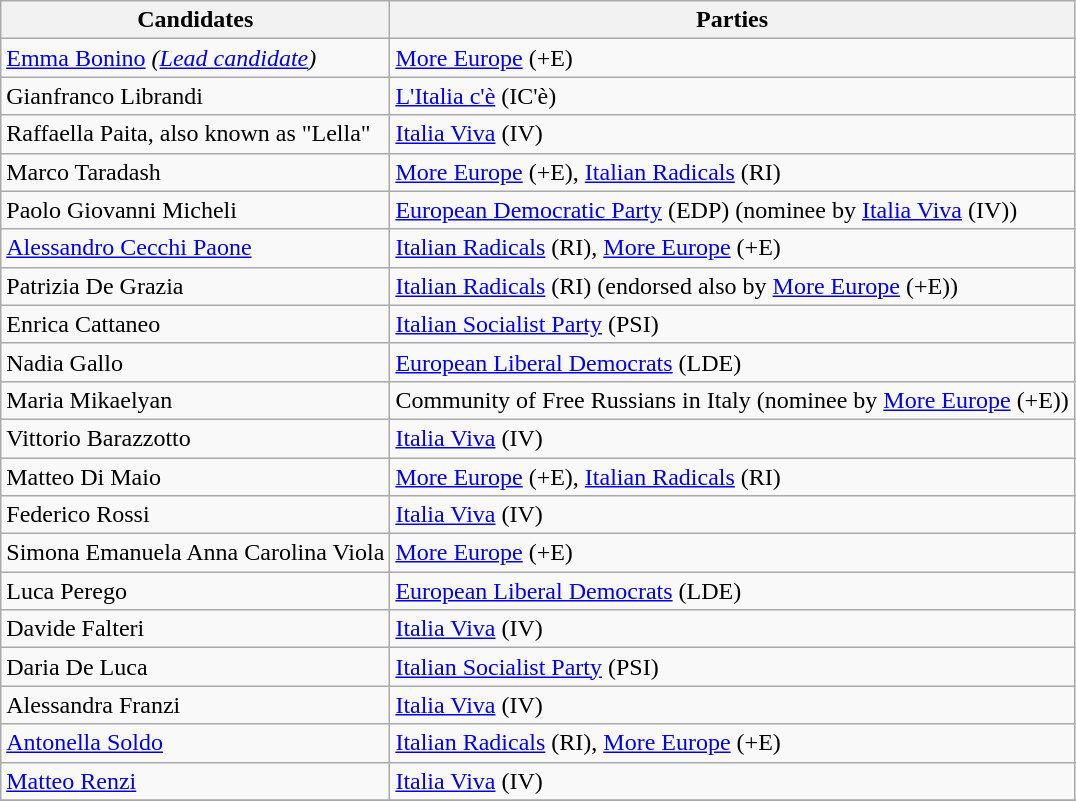<table class="wikitable sortable" style="font-size:100%">
<tr>
<th>Candidates</th>
<th>Parties</th>
</tr>
<tr>
<td><a href='#'>Emma Bonino</a> <em>(<a href='#'>Lead candidate</a>)</em></td>
<td><a href='#'>More Europe</a> (+E)</td>
</tr>
<tr>
<td>Gianfranco Librandi</td>
<td><a href='#'>L'Italia c'è</a> (IC'è)</td>
</tr>
<tr>
<td>Raffaella Paita, also known as "Lella"</td>
<td><a href='#'>Italia Viva</a> (IV)</td>
</tr>
<tr>
<td>Marco Taradash</td>
<td><a href='#'>More Europe</a> (+E), <a href='#'>Italian Radicals</a> (RI)</td>
</tr>
<tr>
<td>Paolo Giovanni Micheli</td>
<td><a href='#'>European Democratic Party</a> (EDP) (nominee by <a href='#'>Italia Viva</a> (IV))</td>
</tr>
<tr>
<td><a href='#'>Alessandro Cecchi Paone</a></td>
<td><a href='#'>Italian Radicals</a> (RI), <a href='#'>More Europe</a> (+E)</td>
</tr>
<tr>
<td>Patrizia De Grazia</td>
<td><a href='#'>Italian Radicals</a> (RI) (endorsed also by <a href='#'>More Europe</a> (+E))</td>
</tr>
<tr>
<td>Enrica Cattaneo</td>
<td><a href='#'>Italian Socialist Party</a> (PSI)</td>
</tr>
<tr>
<td>Nadia Gallo</td>
<td><a href='#'>European Liberal Democrats</a> (LDE)</td>
</tr>
<tr>
<td>Maria Mikaelyan</td>
<td>Community of Free Russians in Italy (nominee by <a href='#'>More Europe</a> (+E))</td>
</tr>
<tr>
<td>Vittorio Barazzotto</td>
<td><a href='#'>Italia Viva</a> (IV)</td>
</tr>
<tr>
<td>Matteo Di Maio</td>
<td><a href='#'>More Europe</a> (+E), <a href='#'>Italian Radicals</a> (RI)</td>
</tr>
<tr>
<td>Federico Rossi</td>
<td><a href='#'>Italia Viva</a> (IV)</td>
</tr>
<tr>
<td>Simona Emanuela Anna Carolina Viola</td>
<td><a href='#'>More Europe</a> (+E)</td>
</tr>
<tr>
<td>Luca Perego</td>
<td><a href='#'>European Liberal Democrats</a> (LDE)</td>
</tr>
<tr>
<td>Davide Falteri</td>
<td><a href='#'>Italia Viva</a> (IV)</td>
</tr>
<tr>
<td>Daria De Luca</td>
<td><a href='#'>Italian Socialist Party</a> (PSI)</td>
</tr>
<tr>
<td>Alessandra Franzi</td>
<td><a href='#'>Italia Viva</a> (IV)</td>
</tr>
<tr>
<td><a href='#'>Antonella Soldo</a></td>
<td><a href='#'>Italian Radicals</a> (RI), <a href='#'>More Europe</a> (+E)</td>
</tr>
<tr>
<td><a href='#'>Matteo Renzi</a></td>
<td><a href='#'>Italia Viva</a> (IV)</td>
</tr>
<tr>
</tr>
</table>
